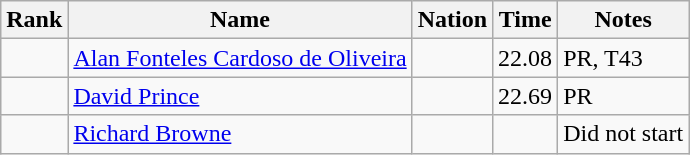<table class="wikitable sortable">
<tr>
<th>Rank</th>
<th>Name</th>
<th>Nation</th>
<th>Time</th>
<th>Notes</th>
</tr>
<tr>
<td></td>
<td><a href='#'>Alan Fonteles Cardoso de Oliveira</a></td>
<td></td>
<td>22.08</td>
<td>PR, T43</td>
</tr>
<tr>
<td></td>
<td><a href='#'>David Prince</a></td>
<td></td>
<td>22.69</td>
<td>PR</td>
</tr>
<tr>
<td></td>
<td><a href='#'>Richard Browne</a></td>
<td></td>
<td></td>
<td>Did not start</td>
</tr>
</table>
